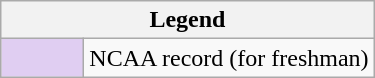<table class=wikitable>
<tr>
<th colspan="2">Legend</th>
</tr>
<tr>
<td style="background:#e0cef2; width:3em;"></td>
<td>NCAA record (for freshman)</td>
</tr>
</table>
